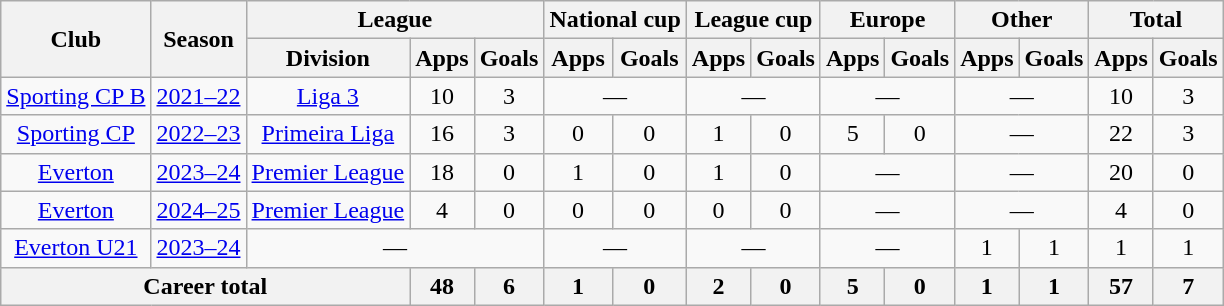<table class="wikitable" style="text-align: center">
<tr>
<th rowspan="2">Club</th>
<th rowspan="2">Season</th>
<th colspan="3">League</th>
<th colspan="2">National cup</th>
<th colspan="2">League cup</th>
<th colspan="2">Europe</th>
<th colspan="2">Other</th>
<th colspan="2">Total</th>
</tr>
<tr>
<th>Division</th>
<th>Apps</th>
<th>Goals</th>
<th>Apps</th>
<th>Goals</th>
<th>Apps</th>
<th>Goals</th>
<th>Apps</th>
<th>Goals</th>
<th>Apps</th>
<th>Goals</th>
<th>Apps</th>
<th>Goals</th>
</tr>
<tr>
<td><a href='#'>Sporting CP B</a></td>
<td><a href='#'>2021–22</a></td>
<td><a href='#'>Liga 3</a></td>
<td>10</td>
<td>3</td>
<td colspan="2">—</td>
<td colspan="2">—</td>
<td colspan="2">—</td>
<td colspan="2">—</td>
<td>10</td>
<td>3</td>
</tr>
<tr>
<td><a href='#'>Sporting CP</a></td>
<td><a href='#'>2022–23</a></td>
<td><a href='#'>Primeira Liga</a></td>
<td>16</td>
<td>3</td>
<td>0</td>
<td>0</td>
<td>1</td>
<td>0</td>
<td>5</td>
<td>0</td>
<td colspan="2">—</td>
<td>22</td>
<td>3</td>
</tr>
<tr>
<td><a href='#'>Everton</a></td>
<td><a href='#'>2023–24</a></td>
<td><a href='#'>Premier League</a></td>
<td>18</td>
<td>0</td>
<td>1</td>
<td>0</td>
<td>1</td>
<td>0</td>
<td colspan="2">—</td>
<td colspan="2">—</td>
<td>20</td>
<td>0</td>
</tr>
<tr>
<td><a href='#'>Everton</a></td>
<td><a href='#'>2024–25</a></td>
<td><a href='#'>Premier League</a></td>
<td>4</td>
<td>0</td>
<td>0</td>
<td>0</td>
<td>0</td>
<td>0</td>
<td colspan="2">—</td>
<td colspan="2">—</td>
<td>4</td>
<td>0</td>
</tr>
<tr>
<td><a href='#'>Everton U21</a></td>
<td><a href='#'>2023–24</a></td>
<td colspan="3">—</td>
<td colspan="2">—</td>
<td colspan="2">—</td>
<td colspan="2">—</td>
<td>1</td>
<td>1</td>
<td>1</td>
<td>1</td>
</tr>
<tr>
<th colspan="3">Career total</th>
<th>48</th>
<th>6</th>
<th>1</th>
<th>0</th>
<th>2</th>
<th>0</th>
<th>5</th>
<th>0</th>
<th>1</th>
<th>1</th>
<th>57</th>
<th>7</th>
</tr>
</table>
